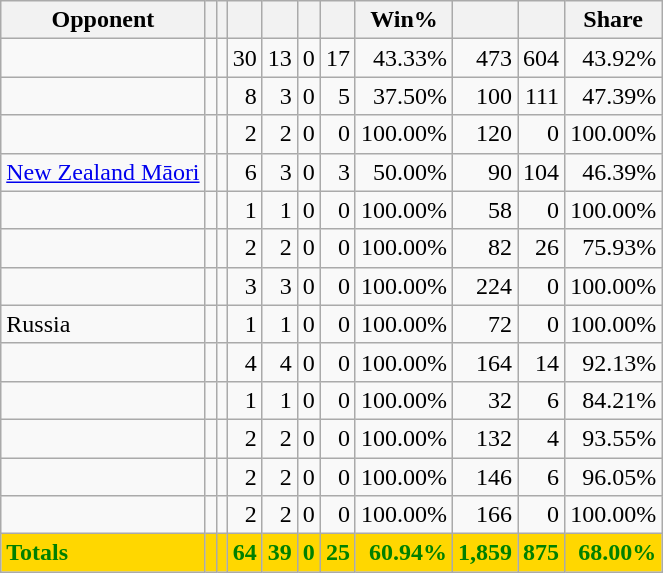<table class="wikitable sortable" style="text-align:right;">
<tr>
<th>Opponent</th>
<th></th>
<th></th>
<th></th>
<th></th>
<th></th>
<th></th>
<th>Win%</th>
<th></th>
<th></th>
<th>Share</th>
</tr>
<tr>
<td align=left></td>
<td></td>
<td></td>
<td>30</td>
<td>13</td>
<td>0</td>
<td>17</td>
<td>43.33%</td>
<td>473</td>
<td>604</td>
<td>43.92%</td>
</tr>
<tr>
<td align=left></td>
<td></td>
<td></td>
<td>8</td>
<td>3</td>
<td>0</td>
<td>5</td>
<td>37.50%</td>
<td>100</td>
<td>111</td>
<td>47.39%</td>
</tr>
<tr>
<td align=left></td>
<td></td>
<td></td>
<td>2</td>
<td>2</td>
<td>0</td>
<td>0</td>
<td>100.00%</td>
<td>120</td>
<td>0</td>
<td>100.00%</td>
</tr>
<tr>
<td align=left> <a href='#'>New Zealand Māori</a></td>
<td></td>
<td></td>
<td>6</td>
<td>3</td>
<td>0</td>
<td>3</td>
<td>50.00%</td>
<td>90</td>
<td>104</td>
<td>46.39%</td>
</tr>
<tr>
<td align=left></td>
<td></td>
<td></td>
<td>1</td>
<td>1</td>
<td>0</td>
<td>0</td>
<td>100.00%</td>
<td>58</td>
<td>0</td>
<td>100.00%</td>
</tr>
<tr>
<td align=left></td>
<td></td>
<td></td>
<td>2</td>
<td>2</td>
<td>0</td>
<td>0</td>
<td>100.00%</td>
<td>82</td>
<td>26</td>
<td>75.93%</td>
</tr>
<tr>
<td align=left></td>
<td></td>
<td></td>
<td>3</td>
<td>3</td>
<td>0</td>
<td>0</td>
<td>100.00%</td>
<td>224</td>
<td>0</td>
<td>100.00%</td>
</tr>
<tr>
<td align=left> Russia</td>
<td></td>
<td></td>
<td>1</td>
<td>1</td>
<td>0</td>
<td>0</td>
<td>100.00%</td>
<td>72</td>
<td>0</td>
<td>100.00%</td>
</tr>
<tr>
<td align=left></td>
<td></td>
<td></td>
<td>4</td>
<td>4</td>
<td>0</td>
<td>0</td>
<td>100.00%</td>
<td>164</td>
<td>14</td>
<td>92.13%</td>
</tr>
<tr>
<td align=left></td>
<td></td>
<td></td>
<td>1</td>
<td>1</td>
<td>0</td>
<td>0</td>
<td>100.00%</td>
<td>32</td>
<td>6</td>
<td>84.21%</td>
</tr>
<tr>
<td align=left></td>
<td></td>
<td></td>
<td>2</td>
<td>2</td>
<td>0</td>
<td>0</td>
<td>100.00%</td>
<td>132</td>
<td>4</td>
<td>93.55%</td>
</tr>
<tr>
<td align=left></td>
<td></td>
<td></td>
<td>2</td>
<td>2</td>
<td>0</td>
<td>0</td>
<td>100.00%</td>
<td>146</td>
<td>6</td>
<td>96.05%</td>
</tr>
<tr>
<td align=left></td>
<td></td>
<td></td>
<td>2</td>
<td>2</td>
<td>0</td>
<td>0</td>
<td>100.00%</td>
<td>166</td>
<td>0</td>
<td>100.00%</td>
</tr>
<tr style="background: gold; color:green;">
<td align=left><strong>Totals</strong></td>
<td><strong></strong></td>
<td><strong></strong></td>
<td><strong>64</strong></td>
<td><strong>39</strong></td>
<td><strong>0</strong></td>
<td><strong>25</strong></td>
<td><strong>60.94%</strong></td>
<td><strong>1,859</strong></td>
<td><strong>875</strong></td>
<td><strong>68.00%</strong></td>
</tr>
</table>
